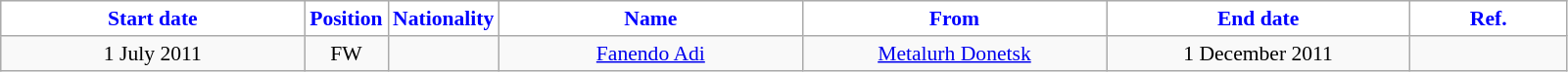<table class="wikitable"  style="text-align:center; font-size:90%; ">
<tr>
<th style="background:#ffffff; color:#0000ff; width:200px;">Start date</th>
<th style="background:#ffffff; color:#0000ff; width:50px;">Position</th>
<th style="background:#ffffff; color:#0000ff; width:50px;">Nationality</th>
<th style="background:#ffffff; color:#0000ff; width:200px;">Name</th>
<th style="background:#ffffff; color:#0000ff; width:200px;">From</th>
<th style="background:#ffffff; color:#0000ff; width:200px;">End date</th>
<th style="background:#ffffff; color:#0000ff; width:100px;">Ref.</th>
</tr>
<tr>
<td>1 July 2011</td>
<td>FW</td>
<td></td>
<td><a href='#'>Fanendo Adi</a></td>
<td><a href='#'>Metalurh Donetsk</a></td>
<td>1 December 2011</td>
<td></td>
</tr>
</table>
